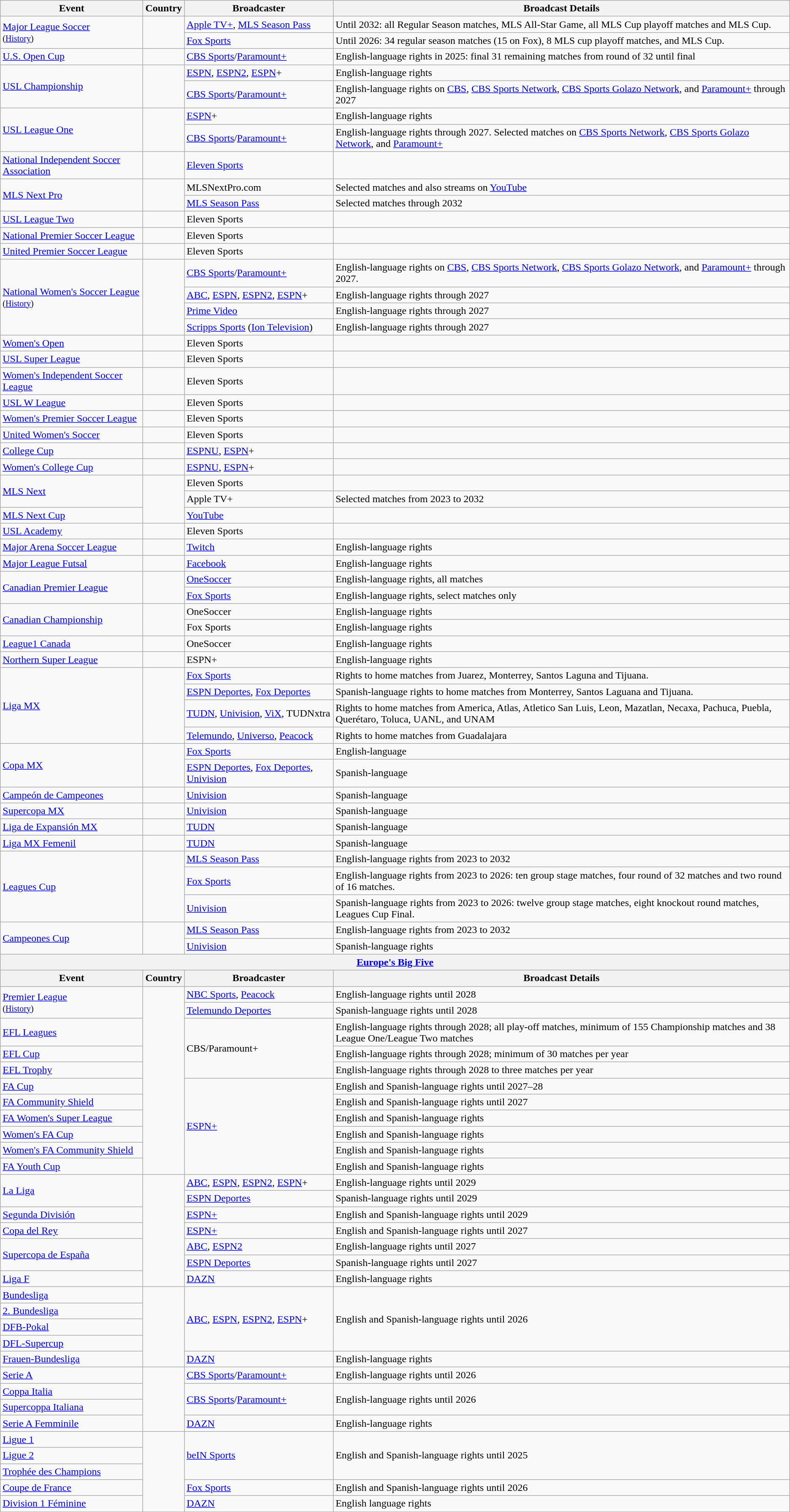<table class="wikitable">
<tr>
<th>Event</th>
<th>Country</th>
<th>Broadcaster</th>
<th>Broadcast Details</th>
</tr>
<tr>
<td rowspan=2><a href='#'>Major League Soccer</a><br><small>(<a href='#'>History</a>)</small></td>
<td rowspan=2></td>
<td><a href='#'>Apple TV+</a>, <a href='#'>MLS Season Pass</a></td>
<td>Until 2032: all Regular Season matches, MLS All-Star Game, all MLS Cup playoff matches and MLS Cup.</td>
</tr>
<tr>
<td><a href='#'>Fox Sports</a></td>
<td>Until 2026: 34 regular season matches (15 on Fox), 8 MLS cup playoff matches, and MLS Cup.</td>
</tr>
<tr>
<td><a href='#'>U.S. Open Cup</a></td>
<td></td>
<td><a href='#'>CBS Sports</a>/<a href='#'>Paramount+</a></td>
<td>English-language rights in 2025: final 31 remaining matches from round of 32 until final</td>
</tr>
<tr>
<td rowspan=2><a href='#'>USL Championship</a></td>
<td rowspan=2></td>
<td><a href='#'>ESPN</a>, <a href='#'>ESPN2</a>, <a href='#'>ESPN</a>+</td>
<td>English-language rights</td>
</tr>
<tr>
<td><a href='#'>CBS Sports</a>/<a href='#'>Paramount+</a></td>
<td>English-language rights on <a href='#'>CBS</a>, <a href='#'>CBS Sports Network</a>, <a href='#'>CBS Sports Golazo Network</a>, and <a href='#'>Paramount+</a> through 2027</td>
</tr>
<tr>
<td rowspan=2><a href='#'>USL League One</a></td>
<td rowspan=2></td>
<td><a href='#'>ESPN</a>+</td>
<td>English-language rights</td>
</tr>
<tr>
<td><a href='#'>CBS Sports</a>/<a href='#'>Paramount+</a></td>
<td>English-language rights through 2027. Selected matches on <a href='#'>CBS Sports Network</a>, <a href='#'>CBS Sports Golazo Network</a>, and <a href='#'>Paramount+</a></td>
</tr>
<tr>
<td><a href='#'>National Independent Soccer Association</a></td>
<td></td>
<td><a href='#'>Eleven Sports</a></td>
<td></td>
</tr>
<tr>
<td rowspan="2"><a href='#'>MLS Next Pro</a></td>
<td rowspan="2"></td>
<td>MLSNextPro.com</td>
<td>Selected matches and also streams on <a href='#'>YouTube</a></td>
</tr>
<tr>
<td><a href='#'>MLS Season Pass</a></td>
<td>Selected matches through 2032</td>
</tr>
<tr>
<td><a href='#'>USL League Two</a></td>
<td></td>
<td>Eleven Sports</td>
<td></td>
</tr>
<tr>
<td><a href='#'>National Premier Soccer League</a></td>
<td></td>
<td>Eleven Sports</td>
<td></td>
</tr>
<tr>
<td><a href='#'>United Premier Soccer League</a></td>
<td></td>
<td>Eleven Sports</td>
<td></td>
</tr>
<tr>
<td rowspan=4><a href='#'>National Women's Soccer League</a><br><small>(<a href='#'>History</a>)</small></td>
<td rowspan=4></td>
<td><a href='#'>CBS Sports</a>/<a href='#'>Paramount+</a></td>
<td>English-language rights on <a href='#'>CBS</a>, <a href='#'>CBS Sports Network</a>, <a href='#'>CBS Sports Golazo Network</a>, and <a href='#'>Paramount+</a> through 2027.</td>
</tr>
<tr>
<td><a href='#'>ABC</a>, <a href='#'>ESPN</a>, <a href='#'>ESPN2</a>, <a href='#'>ESPN</a>+</td>
<td>English-language rights through 2027</td>
</tr>
<tr>
<td><a href='#'>Prime Video</a></td>
<td>English-language rights through 2027</td>
</tr>
<tr>
<td><a href='#'>Scripps Sports</a> (<a href='#'>Ion Television</a>)</td>
<td>English-language rights through 2027</td>
</tr>
<tr>
<td><a href='#'>Women's Open</a></td>
<td></td>
<td>Eleven Sports</td>
<td></td>
</tr>
<tr>
<td><a href='#'>USL Super League</a></td>
<td></td>
<td>Eleven Sports</td>
<td></td>
</tr>
<tr>
<td><a href='#'>Women's Independent Soccer League</a></td>
<td></td>
<td>Eleven Sports</td>
<td></td>
</tr>
<tr>
<td><a href='#'>USL W League</a></td>
<td></td>
<td>Eleven Sports</td>
<td></td>
</tr>
<tr>
<td><a href='#'>Women's Premier Soccer League</a></td>
<td></td>
<td>Eleven Sports</td>
<td></td>
</tr>
<tr>
<td><a href='#'>United Women's Soccer</a></td>
<td></td>
<td>Eleven Sports</td>
<td></td>
</tr>
<tr>
<td><a href='#'>College Cup</a></td>
<td></td>
<td><a href='#'>ESPNU</a>, <a href='#'>ESPN</a>+</td>
<td></td>
</tr>
<tr>
<td><a href='#'>Women's College Cup</a></td>
<td></td>
<td><a href='#'>ESPNU</a>, <a href='#'>ESPN</a>+</td>
<td></td>
</tr>
<tr>
<td rowspan="2"><a href='#'>MLS Next</a></td>
<td rowspan="3"></td>
<td>Eleven Sports</td>
<td></td>
</tr>
<tr>
<td>Apple TV+</td>
<td>Selected matches from 2023 to 2032</td>
</tr>
<tr>
<td><a href='#'>MLS Next Cup</a></td>
<td><a href='#'>YouTube</a></td>
<td></td>
</tr>
<tr>
<td><a href='#'>USL Academy</a></td>
<td></td>
<td>Eleven Sports</td>
<td></td>
</tr>
<tr>
<td><a href='#'>Major Arena Soccer League</a></td>
<td></td>
<td><a href='#'>Twitch</a></td>
<td>English-language rights</td>
</tr>
<tr>
<td><a href='#'>Major League Futsal</a></td>
<td></td>
<td><a href='#'>Facebook</a></td>
<td>English-language rights</td>
</tr>
<tr>
<td rowspan="2"><a href='#'>Canadian Premier League</a></td>
<td rowspan="2"></td>
<td><a href='#'>OneSoccer</a></td>
<td>English-language rights, all matches</td>
</tr>
<tr>
<td><a href='#'>Fox Sports</a></td>
<td>English-language rights, select matches only</td>
</tr>
<tr>
<td rowspan="2"><a href='#'>Canadian Championship</a></td>
<td rowspan="2"></td>
<td>OneSoccer</td>
<td>English-language rights</td>
</tr>
<tr>
<td>Fox Sports</td>
<td>English-language rights</td>
</tr>
<tr>
<td><a href='#'>League1 Canada</a></td>
<td></td>
<td>OneSoccer</td>
<td>English-language rights</td>
</tr>
<tr>
<td><a href='#'>Northern Super League</a></td>
<td></td>
<td>ESPN+</td>
<td>English-language rights</td>
</tr>
<tr>
<td rowspan="4"><a href='#'>Liga MX</a></td>
<td rowspan="4"></td>
<td><a href='#'>Fox Sports</a></td>
<td>Rights to home matches from Juarez, Monterrey, Santos Laguna and Tijuana.</td>
</tr>
<tr>
<td><a href='#'>ESPN Deportes</a>, <a href='#'>Fox Deportes</a></td>
<td>Spanish-language rights to home matches from Monterrey, Santos Laguana and Tijuana.</td>
</tr>
<tr>
<td><a href='#'>TUDN</a>, <a href='#'>Univision</a>, <a href='#'>ViX</a>, TUDNxtra</td>
<td>Rights to home matches from America, Atlas, Atletico San Luis, Leon, Mazatlan, Necaxa, Pachuca, Puebla, Querétaro, Toluca, UANL, and UNAM</td>
</tr>
<tr>
<td><a href='#'>Telemundo</a>, <a href='#'>Universo</a>, <a href='#'>Peacock</a></td>
<td>Rights to home matches from Guadalajara</td>
</tr>
<tr>
<td rowspan="2"><a href='#'>Copa MX</a></td>
<td rowspan="2"></td>
<td><a href='#'>Fox Sports</a></td>
<td>English-language</td>
</tr>
<tr>
<td><a href='#'>ESPN Deportes</a>, <a href='#'>Fox Deportes</a>, <a href='#'>Univision</a></td>
<td>Spanish-language</td>
</tr>
<tr>
<td><a href='#'>Campeón de Campeones</a></td>
<td></td>
<td><a href='#'>Univision</a></td>
<td>Spanish-language</td>
</tr>
<tr>
<td><a href='#'>Supercopa MX</a></td>
<td></td>
<td><a href='#'>Univision</a></td>
<td>Spanish-language</td>
</tr>
<tr>
<td><a href='#'>Liga de Expansión MX</a></td>
<td></td>
<td><a href='#'>TUDN</a></td>
<td>Spanish-language</td>
</tr>
<tr>
<td><a href='#'>Liga MX Femenil</a></td>
<td></td>
<td><a href='#'>TUDN</a></td>
<td>Spanish-language</td>
</tr>
<tr>
<td rowspan="3"><a href='#'>Leagues Cup</a></td>
<td rowspan="3"></td>
<td><a href='#'>MLS Season Pass</a></td>
<td>English-language rights from 2023 to 2032</td>
</tr>
<tr>
<td><a href='#'>Fox Sports</a></td>
<td>English-language rights from 2023 to 2026: ten group stage matches, four round of 32 matches and two round of 16 matches.</td>
</tr>
<tr>
<td><a href='#'>Univision</a></td>
<td>Spanish-language rights from 2023 to 2026: twelve group stage matches, eight knockout round matches, Leagues Cup Final.</td>
</tr>
<tr>
<td rowspan="2"><a href='#'>Campeones Cup</a></td>
<td rowspan="2"></td>
<td><a href='#'>MLS Season Pass</a></td>
<td>English-language rights from 2023 to 2032</td>
</tr>
<tr>
<td><a href='#'>Univision</a></td>
<td>Spanish-language rights</td>
</tr>
<tr>
<th colspan="4"><a href='#'>Europe's Big Five</a></th>
</tr>
<tr>
<th>Event</th>
<th>Country</th>
<th>Broadcaster</th>
<th>Broadcast Details</th>
</tr>
<tr>
<td rowspan="2"><a href='#'>Premier League</a><br><small>(<a href='#'>History</a>)</small></td>
<td rowspan="11"></td>
<td><a href='#'>NBC Sports</a>, <a href='#'>Peacock</a></td>
<td>English-language rights until 2028</td>
</tr>
<tr>
<td><a href='#'>Telemundo Deportes</a></td>
<td>Spanish-language rights until 2028</td>
</tr>
<tr>
<td><a href='#'>EFL Leagues</a></td>
<td rowspan="3">CBS/Paramount+</td>
<td>English-language rights through 2028; all play-off matches, minimum of 155 Championship matches and 38 League One/League Two matches</td>
</tr>
<tr>
<td><a href='#'>EFL Cup</a></td>
<td>English-language rights through 2028; minimum of 30 matches per year</td>
</tr>
<tr>
<td><a href='#'>EFL Trophy</a></td>
<td>English-language rights through 2028 to three matches per year</td>
</tr>
<tr>
<td><a href='#'>FA Cup</a></td>
<td rowspan="6"><a href='#'>ESPN+</a></td>
<td>English and Spanish-language rights until 2027–28</td>
</tr>
<tr>
<td><a href='#'>FA Community Shield</a></td>
<td>English and Spanish-language rights until 2027</td>
</tr>
<tr>
<td><a href='#'>FA Women's Super League</a></td>
<td>English and Spanish-language rights</td>
</tr>
<tr>
<td><a href='#'>Women's FA Cup</a></td>
<td>English and Spanish-language rights</td>
</tr>
<tr>
<td><a href='#'>Women's FA Community Shield</a></td>
<td>English and Spanish-language rights</td>
</tr>
<tr>
<td><a href='#'>FA Youth Cup</a></td>
<td>English and Spanish-language rights</td>
</tr>
<tr>
<td rowspan="2"><a href='#'>La Liga</a></td>
<td rowspan="7" }></td>
<td><a href='#'>ABC</a>, <a href='#'>ESPN</a>, <a href='#'>ESPN2</a>, <a href='#'>ESPN</a>+</td>
<td>English-language rights until 2029</td>
</tr>
<tr>
<td><a href='#'>ESPN Deportes</a></td>
<td>Spanish-language rights until 2029</td>
</tr>
<tr>
<td><a href='#'>Segunda División</a></td>
<td><a href='#'>ESPN+</a></td>
<td>English and Spanish-language rights until 2029</td>
</tr>
<tr>
<td><a href='#'>Copa del Rey</a></td>
<td><a href='#'>ESPN+</a></td>
<td>English and Spanish-language rights until 2027</td>
</tr>
<tr>
<td rowspan="2"><a href='#'>Supercopa de España</a></td>
<td><a href='#'>ABC</a>, <a href='#'>ESPN2</a></td>
<td>English-language rights until 2027</td>
</tr>
<tr>
<td><a href='#'>ESPN Deportes</a></td>
<td>Spanish-language rights until 2027</td>
</tr>
<tr>
<td><a href='#'>Liga F</a></td>
<td><a href='#'>DAZN</a></td>
<td>English-language rights</td>
</tr>
<tr>
<td><a href='#'>Bundesliga</a></td>
<td rowspan="5"></td>
<td rowspan="4"><a href='#'>ABC</a>, <a href='#'>ESPN</a>, <a href='#'>ESPN2</a>, <a href='#'>ESPN</a>+</td>
<td rowspan="4">English and Spanish-language rights until 2026</td>
</tr>
<tr>
<td><a href='#'>2. Bundesliga</a></td>
</tr>
<tr>
<td><a href='#'>DFB-Pokal</a></td>
</tr>
<tr>
<td><a href='#'>DFL-Supercup</a></td>
</tr>
<tr>
<td><a href='#'>Frauen-Bundesliga</a></td>
<td><a href='#'>DAZN</a></td>
<td>English-language rights</td>
</tr>
<tr>
<td><a href='#'>Serie A</a></td>
<td rowspan="4"></td>
<td><a href='#'>CBS Sports</a>/<a href='#'>Paramount+</a></td>
<td>English-language rights until 2026</td>
</tr>
<tr>
<td><a href='#'>Coppa Italia</a></td>
<td rowspan="2"><a href='#'>CBS Sports</a>/<a href='#'>Paramount+</a></td>
<td rowspan="2">English-language rights until 2026</td>
</tr>
<tr>
<td><a href='#'>Supercoppa Italiana</a></td>
</tr>
<tr>
<td><a href='#'>Serie A Femminile</a></td>
<td><a href='#'>DAZN</a></td>
<td>English-language rights</td>
</tr>
<tr>
<td><a href='#'>Ligue 1</a></td>
<td rowspan="5"></td>
<td rowspan="3"><a href='#'>beIN Sports</a></td>
<td rowspan="3">English and Spanish-language rights until 2025</td>
</tr>
<tr>
<td><a href='#'>Ligue 2</a></td>
</tr>
<tr>
<td><a href='#'>Trophée des Champions</a></td>
</tr>
<tr>
<td><a href='#'>Coupe de France</a></td>
<td><a href='#'>Fox Sports</a></td>
<td>English and Spanish-language rights until 2026 </td>
</tr>
<tr>
<td><a href='#'>Division 1 Féminine</a></td>
<td><a href='#'>DAZN</a></td>
<td>English language rights</td>
</tr>
</table>
